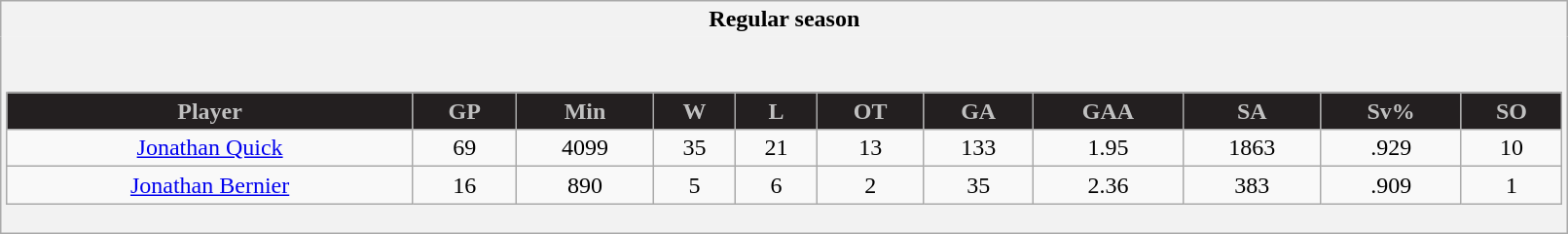<table class="wikitable"  style="width:85%;">
<tr>
<th style="border: 0;">Regular season</th>
</tr>
<tr>
<td style="background: #f2f2f2; border: 0; text-align: center;"><br><table class="wikitable sortable" style="width:100%;">
<tr style="text-align:center; background:#ddd;">
<th style="background:#231F20; color:silver">Player</th>
<th style="background:#231F20; color:silver">GP</th>
<th style="background:#231F20; color:silver">Min</th>
<th style="background:#231F20; color:silver">W</th>
<th style="background:#231F20; color:silver">L</th>
<th style="background:#231F20; color:silver">OT</th>
<th style="background:#231F20; color:silver">GA</th>
<th style="background:#231F20; color:silver">GAA</th>
<th style="background:#231F20; color:silver">SA</th>
<th style="background:#231F20; color:silver">Sv%</th>
<th style="background:#231F20; color:silver">SO</th>
</tr>
<tr align=center>
<td><a href='#'>Jonathan Quick</a></td>
<td>69</td>
<td>4099</td>
<td>35</td>
<td>21</td>
<td>13</td>
<td>133</td>
<td>1.95</td>
<td>1863</td>
<td>.929</td>
<td>10</td>
</tr>
<tr align=center>
<td><a href='#'>Jonathan Bernier</a></td>
<td>16</td>
<td>890</td>
<td>5</td>
<td>6</td>
<td>2</td>
<td>35</td>
<td>2.36</td>
<td>383</td>
<td>.909</td>
<td>1</td>
</tr>
</table>
</td>
</tr>
</table>
